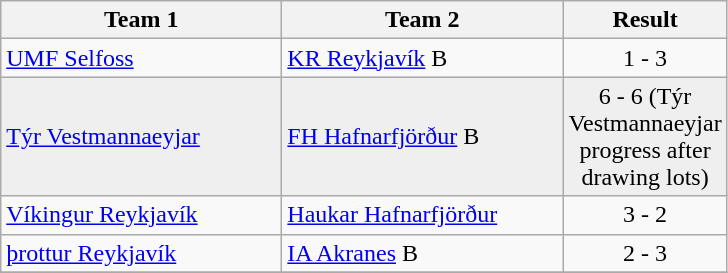<table class="wikitable">
<tr>
<th width="180">Team 1</th>
<th width="180">Team 2</th>
<th width="80">Result</th>
</tr>
<tr>
<td><a href='#'>UMF Selfoss</a></td>
<td><a href='#'>KR Reykjavík</a> B</td>
<td align="center">1 - 3</td>
</tr>
<tr style="background:#EFEFEF">
<td><a href='#'>Týr Vestmannaeyjar</a></td>
<td><a href='#'>FH Hafnarfjörður</a> B</td>
<td align="center">6 - 6 (Týr Vestmannaeyjar progress after drawing lots)</td>
</tr>
<tr>
<td><a href='#'>Víkingur Reykjavík</a></td>
<td><a href='#'>Haukar Hafnarfjörður</a></td>
<td align="center">3 - 2</td>
</tr>
<tr>
<td><a href='#'>þrottur Reykjavík</a></td>
<td><a href='#'>IA Akranes</a> B</td>
<td align="center">2 - 3</td>
</tr>
<tr style="background:#EFEFEF">
</tr>
</table>
